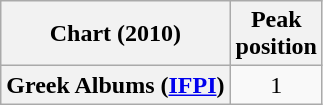<table class="wikitable sortable plainrowheaders" style="text-align:center">
<tr>
<th scope="col">Chart (2010)</th>
<th scope="col">Peak<br>position</th>
</tr>
<tr>
<th scope="row">Greek Albums (<a href='#'>IFPI</a>)</th>
<td>1</td>
</tr>
</table>
